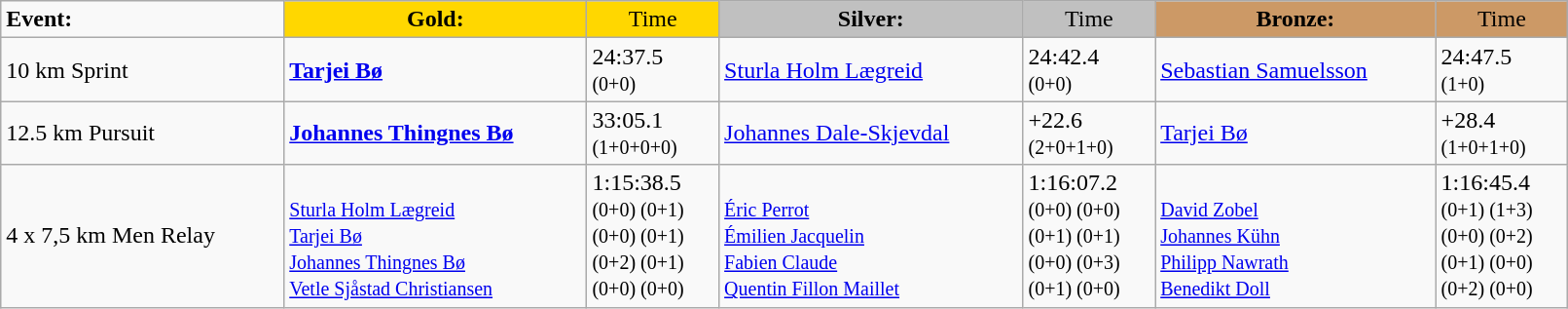<table class="wikitable" width=85%>
<tr>
<td><strong>Event:</strong></td>
<td style="text-align:center;background-color:gold;"><strong>Gold:</strong></td>
<td style="text-align:center;background-color:gold;">Time</td>
<td style="text-align:center;background-color:silver;"><strong>Silver:</strong></td>
<td style="text-align:center;background-color:silver;">Time</td>
<td style="text-align:center;background-color:#CC9966;"><strong>Bronze:</strong></td>
<td style="text-align:center;background-color:#CC9966;">Time</td>
</tr>
<tr>
<td>10 km Sprint</td>
<td><strong><a href='#'>Tarjei Bø</a></strong><br><small></small></td>
<td>24:37.5<br><small>(0+0)</small></td>
<td><a href='#'>Sturla Holm Lægreid</a><br><small></small></td>
<td>24:42.4<br><small>(0+0)</small></td>
<td><a href='#'>Sebastian Samuelsson</a><br><small></small></td>
<td>24:47.5<br><small>(1+0)</small></td>
</tr>
<tr>
<td>12.5 km Pursuit</td>
<td><strong><a href='#'>Johannes Thingnes Bø</a></strong><br><small></small></td>
<td>33:05.1<br><small>(1+0+0+0)</small></td>
<td><a href='#'>Johannes Dale-Skjevdal</a><br><small></small></td>
<td>+22.6<br><small>(2+0+1+0)</small></td>
<td><a href='#'>Tarjei Bø</a><br><small></small></td>
<td>+28.4<br><small>(1+0+1+0)</small></td>
</tr>
<tr>
<td>4 x 7,5 km Men Relay</td>
<td><strong></strong><br><small><a href='#'>Sturla Holm Lægreid</a><br><a href='#'>Tarjei Bø</a><br><a href='#'>Johannes Thingnes Bø</a><br><a href='#'>Vetle Sjåstad Christiansen</a></small></td>
<td>1:15:38.5<br><small>(0+0) (0+1)<br>(0+0) (0+1)<br>(0+2) (0+1)<br>(0+0) (0+0)<br></small></td>
<td><br><small><a href='#'>Éric Perrot</a><br><a href='#'>Émilien Jacquelin</a><br><a href='#'>Fabien Claude</a><br><a href='#'>Quentin Fillon Maillet</a></small></td>
<td>1:16:07.2<br><small>(0+0) (0+0)<br>(0+1) (0+1)<br>(0+0) (0+3)<br>(0+1) (0+0)</small></td>
<td><br><small><a href='#'>David Zobel</a><br><a href='#'>Johannes Kühn</a><br><a href='#'>Philipp Nawrath</a><br><a href='#'>Benedikt Doll</a></small></td>
<td>1:16:45.4<br><small>(0+1) (1+3)<br>(0+0) (0+2)<br>(0+1) (0+0)<br>(0+2) (0+0)<br></small></td>
</tr>
</table>
